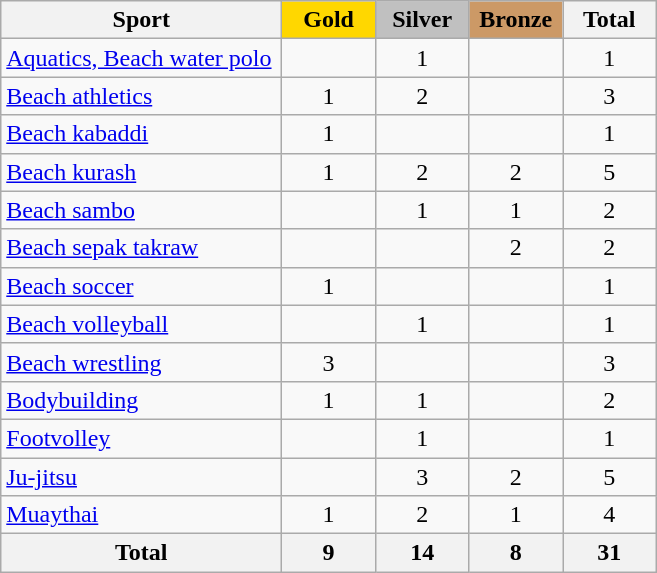<table class="wikitable sortable" style="text-align:center;">
<tr>
<th width=180>Sport</th>
<th scope="col" style="background:gold; width:55px;">Gold</th>
<th scope="col" style="background:silver; width:55px;">Silver</th>
<th scope="col" style="background:#cc9966; width:55px;">Bronze</th>
<th width=55>Total</th>
</tr>
<tr>
<td align=left><a href='#'>Aquatics, Beach water polo</a></td>
<td></td>
<td>1</td>
<td></td>
<td>1</td>
</tr>
<tr>
<td align=left><a href='#'>Beach athletics</a></td>
<td>1</td>
<td>2</td>
<td></td>
<td>3</td>
</tr>
<tr>
<td align=left><a href='#'>Beach kabaddi</a></td>
<td>1</td>
<td></td>
<td></td>
<td>1</td>
</tr>
<tr>
<td align=left><a href='#'>Beach kurash</a></td>
<td>1</td>
<td>2</td>
<td>2</td>
<td>5</td>
</tr>
<tr>
<td align=left><a href='#'>Beach sambo</a></td>
<td></td>
<td>1</td>
<td>1</td>
<td>2</td>
</tr>
<tr>
<td align=left><a href='#'>Beach sepak takraw</a></td>
<td></td>
<td></td>
<td>2</td>
<td>2</td>
</tr>
<tr>
<td align=left><a href='#'>Beach soccer</a></td>
<td>1</td>
<td></td>
<td></td>
<td>1</td>
</tr>
<tr>
<td align=left><a href='#'>Beach volleyball</a></td>
<td></td>
<td>1</td>
<td></td>
<td>1</td>
</tr>
<tr>
<td align=left><a href='#'>Beach wrestling</a></td>
<td>3</td>
<td></td>
<td></td>
<td>3</td>
</tr>
<tr>
<td align=left><a href='#'>Bodybuilding</a></td>
<td>1</td>
<td>1</td>
<td></td>
<td>2</td>
</tr>
<tr>
<td align=left><a href='#'>Footvolley</a></td>
<td></td>
<td>1</td>
<td></td>
<td>1</td>
</tr>
<tr>
<td align=left><a href='#'>Ju-jitsu</a></td>
<td></td>
<td>3</td>
<td>2</td>
<td>5</td>
</tr>
<tr>
<td align=left><a href='#'>Muaythai</a></td>
<td>1</td>
<td>2</td>
<td>1</td>
<td>4</td>
</tr>
<tr class="sortbottom">
<th>Total</th>
<th>9</th>
<th>14</th>
<th>8</th>
<th>31</th>
</tr>
</table>
